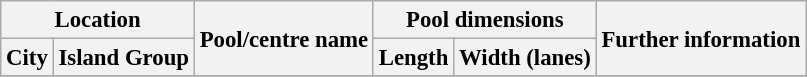<table class="wikitable sortable" style="font-size:95%">
<tr>
<th colspan="2">Location</th>
<th rowspan="2">Pool/centre name</th>
<th colspan="2">Pool dimensions</th>
<th rowspan="2">Further information</th>
</tr>
<tr>
<th>City</th>
<th>Island Group</th>
<th>Length</th>
<th>Width (lanes)</th>
</tr>
<tr>
</tr>
</table>
